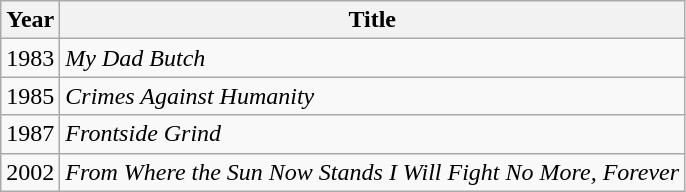<table class="wikitable">
<tr>
<th>Year</th>
<th>Title</th>
</tr>
<tr>
<td align="left" valign="top">1983</td>
<td align="left" valign="top"><em>My Dad Butch</em></td>
</tr>
<tr>
<td align="left" valign="top">1985</td>
<td align="left" valign="top"><em>Crimes Against Humanity</em></td>
</tr>
<tr>
<td align="left" valign="top">1987</td>
<td align="left" valign="top"><em>Frontside Grind</em></td>
</tr>
<tr>
<td align="left" valign="top">2002</td>
<td align="left" valign="top"><em>From Where the Sun Now Stands I Will Fight No More, Forever</em></td>
</tr>
</table>
